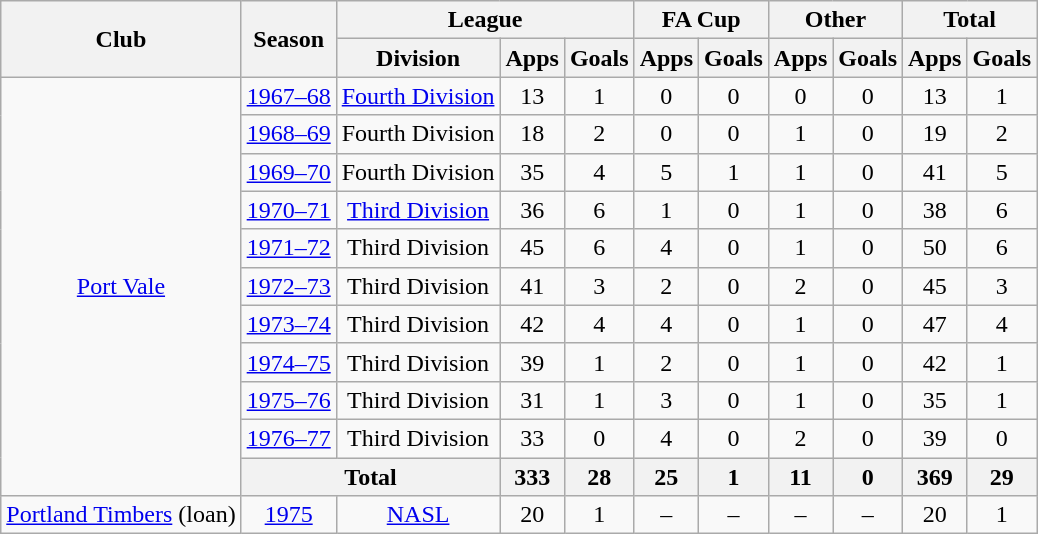<table class="wikitable" style="text-align: center;">
<tr>
<th rowspan="2">Club</th>
<th rowspan="2">Season</th>
<th colspan="3">League</th>
<th colspan="2">FA Cup</th>
<th colspan="2">Other</th>
<th colspan="2">Total</th>
</tr>
<tr>
<th>Division</th>
<th>Apps</th>
<th>Goals</th>
<th>Apps</th>
<th>Goals</th>
<th>Apps</th>
<th>Goals</th>
<th>Apps</th>
<th>Goals</th>
</tr>
<tr>
<td rowspan="11"><a href='#'>Port Vale</a></td>
<td><a href='#'>1967–68</a></td>
<td><a href='#'>Fourth Division</a></td>
<td>13</td>
<td>1</td>
<td>0</td>
<td>0</td>
<td>0</td>
<td>0</td>
<td>13</td>
<td>1</td>
</tr>
<tr>
<td><a href='#'>1968–69</a></td>
<td>Fourth Division</td>
<td>18</td>
<td>2</td>
<td>0</td>
<td>0</td>
<td>1</td>
<td>0</td>
<td>19</td>
<td>2</td>
</tr>
<tr>
<td><a href='#'>1969–70</a></td>
<td>Fourth Division</td>
<td>35</td>
<td>4</td>
<td>5</td>
<td>1</td>
<td>1</td>
<td>0</td>
<td>41</td>
<td>5</td>
</tr>
<tr>
<td><a href='#'>1970–71</a></td>
<td><a href='#'>Third Division</a></td>
<td>36</td>
<td>6</td>
<td>1</td>
<td>0</td>
<td>1</td>
<td>0</td>
<td>38</td>
<td>6</td>
</tr>
<tr>
<td><a href='#'>1971–72</a></td>
<td>Third Division</td>
<td>45</td>
<td>6</td>
<td>4</td>
<td>0</td>
<td>1</td>
<td>0</td>
<td>50</td>
<td>6</td>
</tr>
<tr>
<td><a href='#'>1972–73</a></td>
<td>Third Division</td>
<td>41</td>
<td>3</td>
<td>2</td>
<td>0</td>
<td>2</td>
<td>0</td>
<td>45</td>
<td>3</td>
</tr>
<tr>
<td><a href='#'>1973–74</a></td>
<td>Third Division</td>
<td>42</td>
<td>4</td>
<td>4</td>
<td>0</td>
<td>1</td>
<td>0</td>
<td>47</td>
<td>4</td>
</tr>
<tr>
<td><a href='#'>1974–75</a></td>
<td>Third Division</td>
<td>39</td>
<td>1</td>
<td>2</td>
<td>0</td>
<td>1</td>
<td>0</td>
<td>42</td>
<td>1</td>
</tr>
<tr>
<td><a href='#'>1975–76</a></td>
<td>Third Division</td>
<td>31</td>
<td>1</td>
<td>3</td>
<td>0</td>
<td>1</td>
<td>0</td>
<td>35</td>
<td>1</td>
</tr>
<tr>
<td><a href='#'>1976–77</a></td>
<td>Third Division</td>
<td>33</td>
<td>0</td>
<td>4</td>
<td>0</td>
<td>2</td>
<td>0</td>
<td>39</td>
<td>0</td>
</tr>
<tr>
<th colspan="2">Total</th>
<th>333</th>
<th>28</th>
<th>25</th>
<th>1</th>
<th>11</th>
<th>0</th>
<th>369</th>
<th>29</th>
</tr>
<tr>
<td><a href='#'>Portland Timbers</a> (loan)</td>
<td><a href='#'>1975</a></td>
<td><a href='#'>NASL</a></td>
<td>20</td>
<td>1</td>
<td>–</td>
<td>–</td>
<td>–</td>
<td>–</td>
<td>20</td>
<td>1</td>
</tr>
</table>
